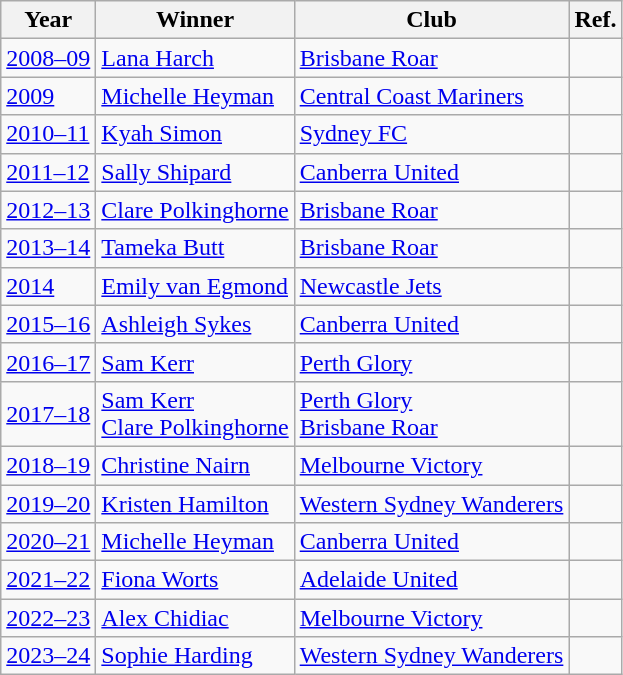<table class="wikitable">
<tr>
<th>Year</th>
<th>Winner</th>
<th>Club</th>
<th>Ref.</th>
</tr>
<tr>
<td><a href='#'>2008–09</a></td>
<td><a href='#'>Lana Harch</a></td>
<td><a href='#'>Brisbane Roar</a></td>
<td></td>
</tr>
<tr>
<td><a href='#'>2009</a></td>
<td><a href='#'>Michelle Heyman</a></td>
<td><a href='#'>Central Coast Mariners</a></td>
<td></td>
</tr>
<tr>
<td><a href='#'>2010–11</a></td>
<td><a href='#'>Kyah Simon</a></td>
<td><a href='#'>Sydney FC</a></td>
<td></td>
</tr>
<tr>
<td><a href='#'>2011–12</a></td>
<td><a href='#'>Sally Shipard</a></td>
<td><a href='#'>Canberra United</a></td>
<td></td>
</tr>
<tr>
<td><a href='#'>2012–13</a></td>
<td><a href='#'>Clare Polkinghorne</a></td>
<td><a href='#'>Brisbane Roar</a></td>
<td></td>
</tr>
<tr>
<td><a href='#'>2013–14</a></td>
<td><a href='#'>Tameka Butt</a></td>
<td><a href='#'>Brisbane Roar</a></td>
<td></td>
</tr>
<tr>
<td><a href='#'>2014</a></td>
<td><a href='#'>Emily van Egmond</a></td>
<td><a href='#'>Newcastle Jets</a></td>
<td></td>
</tr>
<tr>
<td><a href='#'>2015–16</a></td>
<td><a href='#'>Ashleigh Sykes</a></td>
<td><a href='#'>Canberra United</a></td>
<td></td>
</tr>
<tr>
<td><a href='#'>2016–17</a></td>
<td><a href='#'>Sam Kerr</a></td>
<td><a href='#'>Perth Glory</a></td>
<td></td>
</tr>
<tr>
<td><a href='#'>2017–18</a></td>
<td><a href='#'>Sam Kerr</a> <br><a href='#'>Clare Polkinghorne</a></td>
<td><a href='#'>Perth Glory</a> <br><a href='#'>Brisbane Roar</a></td>
<td></td>
</tr>
<tr>
<td><a href='#'>2018–19</a></td>
<td><a href='#'>Christine Nairn</a></td>
<td><a href='#'>Melbourne Victory</a></td>
<td></td>
</tr>
<tr>
<td><a href='#'>2019–20</a></td>
<td><a href='#'>Kristen Hamilton</a></td>
<td><a href='#'>Western Sydney Wanderers</a></td>
<td></td>
</tr>
<tr>
<td><a href='#'>2020–21</a></td>
<td><a href='#'>Michelle Heyman</a></td>
<td><a href='#'>Canberra United</a></td>
<td></td>
</tr>
<tr>
<td><a href='#'>2021–22</a></td>
<td><a href='#'>Fiona Worts</a></td>
<td><a href='#'>Adelaide United</a></td>
<td></td>
</tr>
<tr>
<td><a href='#'>2022–23</a></td>
<td><a href='#'>Alex Chidiac</a></td>
<td><a href='#'>Melbourne Victory</a></td>
<td></td>
</tr>
<tr>
<td><a href='#'>2023–24</a></td>
<td><a href='#'>Sophie Harding</a></td>
<td><a href='#'>Western Sydney Wanderers</a></td>
<td></td>
</tr>
</table>
